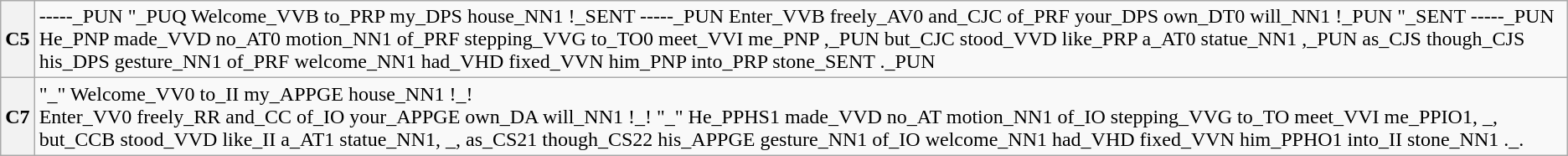<table class="wikitable">
<tr>
<th>C5</th>
<td>-----_PUN "_PUQ Welcome_VVB to_PRP my_DPS house_NN1 !_SENT -----_PUN Enter_VVB freely_AV0 and_CJC of_PRF your_DPS own_DT0 will_NN1 !_PUN "_SENT -----_PUN He_PNP made_VVD no_AT0 motion_NN1 of_PRF stepping_VVG to_TO0 meet_VVI me_PNP ,_PUN but_CJC stood_VVD like_PRP a_AT0 statue_NN1 ,_PUN as_CJS though_CJS his_DPS gesture_NN1 of_PRF welcome_NN1 had_VHD fixed_VVN him_PNP into_PRP stone_SENT ._PUN</td>
</tr>
<tr>
<th><strong>C7</strong></th>
<td>"_" Welcome_VV0 to_II my_APPGE house_NN1 !_!<br>Enter_VV0 freely_RR and_CC of_IO your_APPGE own_DA will_NN1 !_! "_" He_PPHS1 made_VVD no_AT motion_NN1 of_IO stepping_VVG to_TO meet_VVI me_PPIO1, _, but_CCB stood_VVD like_II a_AT1 statue_NN1, _, as_CS21 though_CS22 his_APPGE gesture_NN1 of_IO welcome_NN1 had_VHD fixed_VVN him_PPHO1 into_II stone_NN1 ._.</td>
</tr>
</table>
